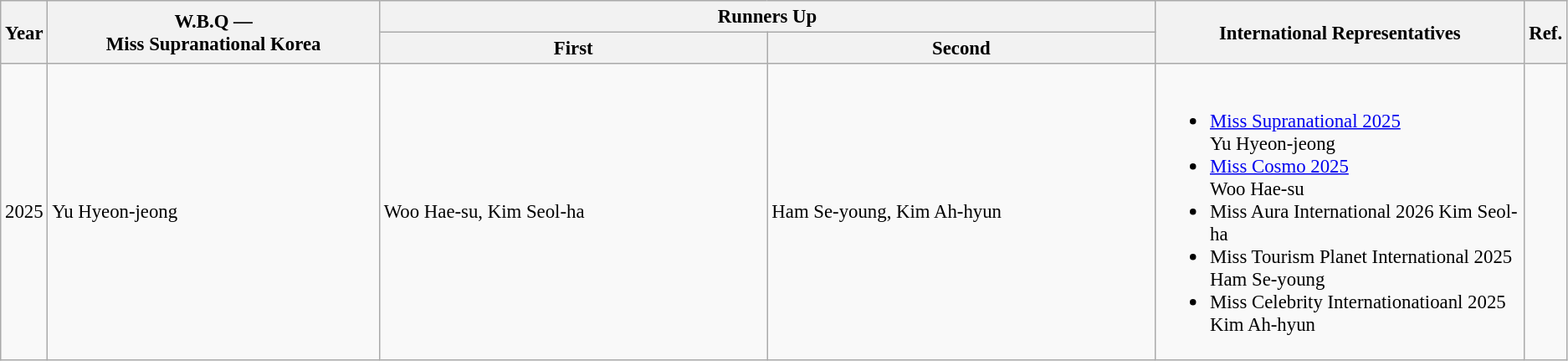<table class="wikitable" style="font-size: 95%;">
<tr>
<th rowspan="2" width="1%">Year</th>
<th rowspan="2"  width="170">W.B.Q — <br>Miss Supranational Korea</th>
<th colspan="2"  width="400">Runners Up</th>
<th rowspan="2" width="190">International Representatives</th>
<th rowspan="2" width="1%">Ref.</th>
</tr>
<tr style="text-align:center;">
<th width="200">First</th>
<th width="200">Second</th>
</tr>
<tr>
<td>2025</td>
<td>Yu Hyeon-jeong</td>
<td>Woo Hae-su, Kim Seol-ha</td>
<td>Ham Se-young, Kim Ah-hyun</td>
<td><br><ul><li><a href='#'>Miss Supranational 2025</a><br> Yu Hyeon-jeong</li><li><a href='#'>Miss Cosmo 2025</a><br> Woo Hae-su</li><li>Miss Aura International 2026 Kim Seol-ha</li><li>Miss Tourism Planet International 2025 <br>Ham Se-young</li><li>Miss Celebrity Internationatioanl 2025 <br>Kim Ah-hyun</li></ul></td>
<td></td>
</tr>
</table>
